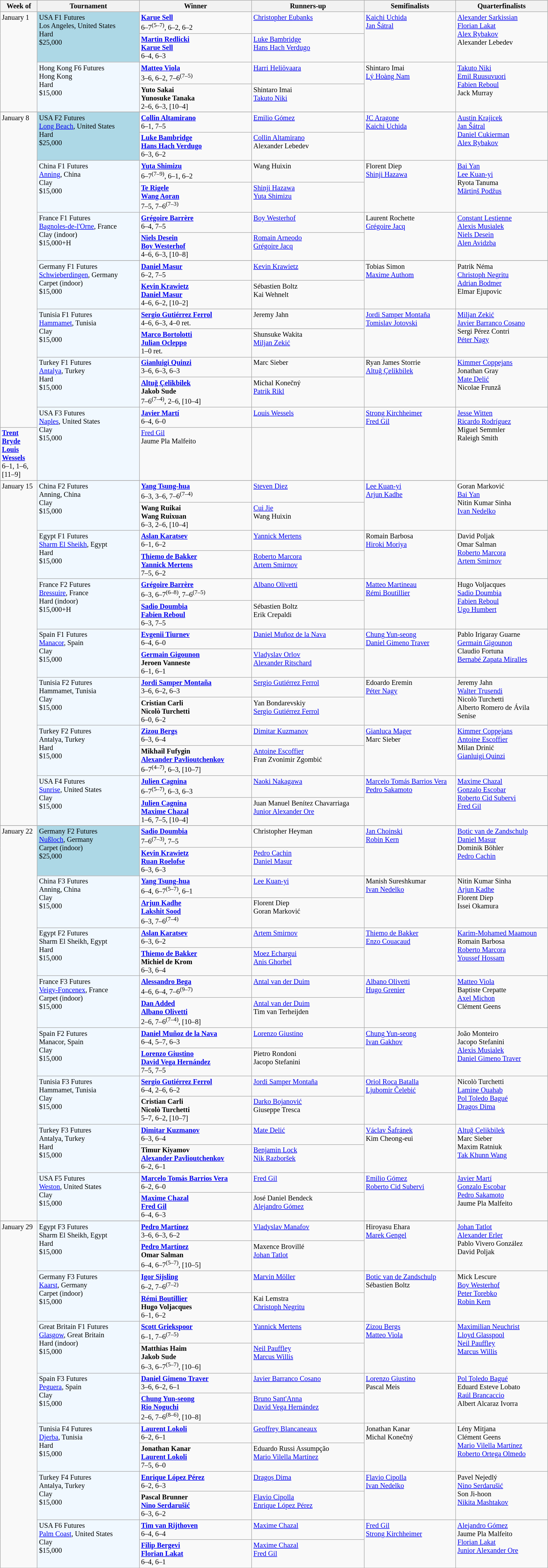<table class="wikitable" style="font-size:85%;">
<tr>
<th width="65">Week of</th>
<th style="width:190px;">Tournament</th>
<th style="width:210px;">Winner</th>
<th style="width:210px;">Runners-up</th>
<th style="width:170px;">Semifinalists</th>
<th style="width:170px;">Quarterfinalists</th>
</tr>
<tr valign=top>
<td rowspan=4>January 1</td>
<td rowspan="2" style="background:lightblue;">USA F1 Futures<br>Los Angeles, United States <br> Hard <br> $25,000 <br> </td>
<td><strong> <a href='#'>Karue Sell</a></strong> <br> 6–7<sup>(5–7)</sup>, 6–2, 6–2</td>
<td> <a href='#'>Christopher Eubanks</a></td>
<td rowspan=2> <a href='#'>Kaichi Uchida</a> <br>  <a href='#'>Jan Šátral</a></td>
<td rowspan=2> <a href='#'>Alexander Sarkissian</a> <br>  <a href='#'>Florian Lakat</a> <br>  <a href='#'>Alex Rybakov</a> <br>  Alexander Lebedev</td>
</tr>
<tr valign=top>
<td><strong> <a href='#'>Martin Redlicki</a> <br>  <a href='#'>Karue Sell</a></strong> <br> 6–4, 6–3</td>
<td> <a href='#'>Luke Bambridge</a> <br>  <a href='#'>Hans Hach Verdugo</a></td>
</tr>
<tr valign=top>
<td rowspan="2" style="background:#f0f8ff;">Hong Kong F6 Futures<br>Hong Kong <br> Hard <br> $15,000 <br> </td>
<td><strong> <a href='#'>Matteo Viola</a></strong> <br> 3–6, 6–2, 7–6<sup>(7–5)</sup></td>
<td> <a href='#'>Harri Heliövaara</a></td>
<td rowspan=2> Shintaro Imai <br>  <a href='#'>Lý Hoàng Nam</a></td>
<td rowspan=2> <a href='#'>Takuto Niki</a> <br>  <a href='#'>Emil Ruusuvuori</a> <br>  <a href='#'>Fabien Reboul</a> <br>  Jack Murray</td>
</tr>
<tr valign=top>
<td><strong> Yuto Sakai <br>  Yunosuke Tanaka</strong> <br> 2–6, 6–3, [10–4]</td>
<td> Shintaro Imai <br>  <a href='#'>Takuto Niki</a></td>
</tr>
<tr valign=top>
</tr>
<tr valign=top>
<td rowspan=14>January 8</td>
<td rowspan="2" style="background:lightblue;">USA F2 Futures<br><a href='#'>Long Beach</a>, United States <br> Hard <br> $25,000 <br> </td>
<td><strong> <a href='#'>Collin Altamirano</a></strong> <br> 6–1, 7–5</td>
<td> <a href='#'>Emilio Gómez</a></td>
<td rowspan=2> <a href='#'>JC Aragone</a> <br>  <a href='#'>Kaichi Uchida</a></td>
<td rowspan=2> <a href='#'>Austin Krajicek</a> <br>  <a href='#'>Jan Šátral</a> <br>  <a href='#'>Daniel Cukierman</a> <br>  <a href='#'>Alex Rybakov</a></td>
</tr>
<tr valign=top>
<td><strong> <a href='#'>Luke Bambridge</a> <br>  <a href='#'>Hans Hach Verdugo</a></strong> <br> 6–3, 6–2</td>
<td> <a href='#'>Collin Altamirano</a> <br>  Alexander Lebedev</td>
</tr>
<tr valign=top>
<td rowspan="2" style="background:#f0f8ff;">China F1 Futures<br><a href='#'>Anning</a>, China <br> Clay <br> $15,000 <br> </td>
<td><strong> <a href='#'>Yuta Shimizu</a></strong> <br> 6–7<sup>(7–9)</sup>, 6–1, 6–2</td>
<td> Wang Huixin</td>
<td rowspan=2> Florent Diep <br>  <a href='#'>Shinji Hazawa</a></td>
<td rowspan=2> <a href='#'>Bai Yan</a> <br>  <a href='#'>Lee Kuan-yi</a> <br>  Ryota Tanuma <br>  <a href='#'>Mārtiņš Podžus</a></td>
</tr>
<tr valign=top>
<td><strong> <a href='#'>Te Rigele</a> <br>  <a href='#'>Wang Aoran</a></strong> <br> 7–5, 7–6<sup>(7–3)</sup></td>
<td> <a href='#'>Shinji Hazawa</a> <br>  <a href='#'>Yuta Shimizu</a></td>
</tr>
<tr valign=top>
<td rowspan="2" style="background:#f0f8ff;">France F1 Futures<br><a href='#'>Bagnoles-de-l'Orne</a>, France <br> Clay (indoor) <br> $15,000+H <br> </td>
<td><strong> <a href='#'>Grégoire Barrère</a></strong> <br> 6–4, 7–5</td>
<td> <a href='#'>Boy Westerhof</a></td>
<td rowspan=2> Laurent Rochette <br>  <a href='#'>Grégoire Jacq</a></td>
<td rowspan=2> <a href='#'>Constant Lestienne</a> <br>  <a href='#'>Alexis Musialek</a> <br>  <a href='#'>Niels Desein</a> <br>  <a href='#'>Alen Avidzba</a></td>
</tr>
<tr valign=top>
<td><strong> <a href='#'>Niels Desein</a> <br>  <a href='#'>Boy Westerhof</a></strong> <br> 4–6, 6–3, [10–8]</td>
<td> <a href='#'>Romain Arneodo</a> <br>  <a href='#'>Grégoire Jacq</a></td>
</tr>
<tr valign=top>
</tr>
<tr valign=top>
<td rowspan="2" style="background:#f0f8ff;">Germany F1 Futures<br><a href='#'>Schwieberdingen</a>, Germany <br> Carpet (indoor) <br> $15,000 <br> </td>
<td><strong> <a href='#'>Daniel Masur</a></strong> <br> 6–2, 7–5</td>
<td> <a href='#'>Kevin Krawietz</a></td>
<td rowspan=2> Tobias Simon <br>  <a href='#'>Maxime Authom</a></td>
<td rowspan=2> Patrik Néma <br>  <a href='#'>Christoph Negritu</a> <br>  <a href='#'>Adrian Bodmer</a> <br>  Elmar Ejupovic</td>
</tr>
<tr valign=top>
<td><strong> <a href='#'>Kevin Krawietz</a> <br>  <a href='#'>Daniel Masur</a></strong> <br> 4–6, 6–2, [10–2]</td>
<td> Sébastien Boltz <br>  Kai Wehnelt</td>
</tr>
<tr valign=top>
<td rowspan="2" style="background:#f0f8ff;">Tunisia F1 Futures<br><a href='#'>Hammamet</a>, Tunisia <br> Clay <br> $15,000 <br> </td>
<td><strong> <a href='#'>Sergio Gutiérrez Ferrol</a></strong> <br> 4–6, 6–3, 4–0 ret.</td>
<td> Jeremy Jahn</td>
<td rowspan=2> <a href='#'>Jordi Samper Montaña</a> <br>  <a href='#'>Tomislav Jotovski</a></td>
<td rowspan=2> <a href='#'>Miljan Zekić</a> <br>  <a href='#'>Javier Barranco Cosano</a> <br>  Sergi Pérez Contri <br>  <a href='#'>Péter Nagy</a></td>
</tr>
<tr valign=top>
<td><strong> <a href='#'>Marco Bortolotti</a> <br>  <a href='#'>Julian Ocleppo</a></strong> <br> 1–0 ret.</td>
<td> Shunsuke Wakita <br>  <a href='#'>Miljan Zekić</a></td>
</tr>
<tr valign=top>
<td rowspan="2" style="background:#f0f8ff;">Turkey F1 Futures<br><a href='#'>Antalya</a>, Turkey <br> Hard <br> $15,000 <br> </td>
<td><strong> <a href='#'>Gianluigi Quinzi</a></strong> <br> 3–6, 6–3, 6–3</td>
<td> Marc Sieber</td>
<td rowspan=2> Ryan James Storrie <br>  <a href='#'>Altuğ Çelikbilek</a></td>
<td rowspan=2> <a href='#'>Kimmer Coppejans</a> <br>  Jonathan Gray <br>  <a href='#'>Mate Delić</a> <br>  Nicolae Frunză</td>
</tr>
<tr valign=top>
<td><strong> <a href='#'>Altuğ Çelikbilek</a> <br>  Jakob Sude</strong> <br> 7–6<sup>(7–4)</sup>, 2–6, [10–4]</td>
<td> Michal Konečný <br>  <a href='#'>Patrik Rikl</a></td>
</tr>
<tr valign=top>
<td rowspan="2" style="background:#f0f8ff;">USA F3 Futures<br><a href='#'>Naples</a>, United States <br> Clay <br> $15,000 <br> </td>
<td><strong> <a href='#'>Javier Martí</a></strong> <br> 6–4, 6–0</td>
<td> <a href='#'>Louis Wessels</a></td>
<td rowspan=2> <a href='#'>Strong Kirchheimer</a> <br>  <a href='#'>Fred Gil</a></td>
<td rowspan=2> <a href='#'>Jesse Witten</a> <br>  <a href='#'>Ricardo Rodríguez</a> <br>  Miguel Semmler <br>  Raleigh Smith</td>
</tr>
<tr valign=top>
<td><strong> <a href='#'>Trent Bryde</a> <br>  <a href='#'>Louis Wessels</a></strong> <br> 6–1, 1–6, [11–9]</td>
<td> <a href='#'>Fred Gil</a> <br>  Jaume Pla Malfeito</td>
</tr>
<tr valign=top>
</tr>
<tr valign=top>
<td rowspan=14>January 15</td>
<td rowspan="2" style="background:#f0f8ff;">China F2 Futures<br>Anning, China <br> Clay <br> $15,000 <br> </td>
<td><strong> <a href='#'>Yang Tsung-hua</a></strong> <br> 6–3, 3–6, 7–6<sup>(7–4)</sup></td>
<td> <a href='#'>Steven Diez</a></td>
<td rowspan=2> <a href='#'>Lee Kuan-yi</a> <br>  <a href='#'>Arjun Kadhe</a></td>
<td rowspan=2> Goran Marković <br>  <a href='#'>Bai Yan</a> <br>  Nitin Kumar Sinha <br>  <a href='#'>Ivan Nedelko</a></td>
</tr>
<tr valign=top>
<td><strong> Wang Ruikai <br>  Wang Ruixuan</strong> <br> 6–3, 2–6, [10–4]</td>
<td> <a href='#'>Cui Jie</a> <br>  Wang Huixin</td>
</tr>
<tr valign=top>
<td rowspan="2" style="background:#f0f8ff;">Egypt F1 Futures<br><a href='#'>Sharm El Sheikh</a>, Egypt <br> Hard <br> $15,000 <br> </td>
<td><strong> <a href='#'>Aslan Karatsev</a></strong> <br> 6–1, 6–2</td>
<td> <a href='#'>Yannick Mertens</a></td>
<td rowspan=2> Romain Barbosa <br>  <a href='#'>Hiroki Moriya</a></td>
<td rowspan=2> David Poljak <br>  Omar Salman <br>  <a href='#'>Roberto Marcora</a> <br>  <a href='#'>Artem Smirnov</a></td>
</tr>
<tr valign=top>
<td><strong> <a href='#'>Thiemo de Bakker</a> <br>  <a href='#'>Yannick Mertens</a></strong> <br> 7–5, 6–2</td>
<td> <a href='#'>Roberto Marcora</a> <br>  <a href='#'>Artem Smirnov</a></td>
</tr>
<tr valign=top>
<td rowspan="2" style="background:#f0f8ff;">France F2 Futures<br><a href='#'>Bressuire</a>, France <br> Hard (indoor) <br> $15,000+H <br> </td>
<td><strong> <a href='#'>Grégoire Barrère</a></strong> <br> 6–3, 6–7<sup>(6–8)</sup>, 7–6<sup>(7–5)</sup></td>
<td> <a href='#'>Albano Olivetti</a></td>
<td rowspan=2> <a href='#'>Matteo Martineau</a> <br>  <a href='#'>Rémi Boutillier</a></td>
<td rowspan=2> Hugo Voljacques <br>  <a href='#'>Sadio Doumbia</a> <br>  <a href='#'>Fabien Reboul</a> <br>  <a href='#'>Ugo Humbert</a></td>
</tr>
<tr valign=top>
<td><strong> <a href='#'>Sadio Doumbia</a> <br>  <a href='#'>Fabien Reboul</a></strong> <br> 6–3, 7–5</td>
<td> Sébastien Boltz <br>  Erik Crepaldi</td>
</tr>
<tr valign=top>
<td rowspan="2" style="background:#f0f8ff;">Spain F1 Futures<br><a href='#'>Manacor</a>, Spain <br> Clay <br> $15,000 <br> </td>
<td><strong> <a href='#'>Evgenii Tiurnev</a></strong> <br> 6–4, 6–0</td>
<td> <a href='#'>Daniel Muñoz de la Nava</a></td>
<td rowspan=2> <a href='#'>Chung Yun-seong</a> <br>  <a href='#'>Daniel Gimeno Traver</a></td>
<td rowspan=2> Pablo Irigaray Guarne <br>  <a href='#'>Germain Gigounon</a> <br>  Claudio Fortuna <br>  <a href='#'>Bernabé Zapata Miralles</a></td>
</tr>
<tr valign=top>
<td><strong> <a href='#'>Germain Gigounon</a> <br>  Jeroen Vanneste</strong> <br> 6–1, 6–1</td>
<td> <a href='#'>Vladyslav Orlov</a> <br>  <a href='#'>Alexander Ritschard</a></td>
</tr>
<tr valign=top>
<td rowspan="2" style="background:#f0f8ff;">Tunisia F2 Futures<br>Hammamet, Tunisia <br> Clay <br> $15,000 <br> </td>
<td><strong> <a href='#'>Jordi Samper Montaña</a></strong> <br> 3–6, 6–2, 6–3</td>
<td> <a href='#'>Sergio Gutiérrez Ferrol</a></td>
<td rowspan=2> Edoardo Eremin <br>  <a href='#'>Péter Nagy</a></td>
<td rowspan=2> Jeremy Jahn <br>  <a href='#'>Walter Trusendi</a> <br>  Nicolò Turchetti <br>  Alberto Romero de Ávila Senise</td>
</tr>
<tr valign=top>
<td><strong> Cristian Carli <br>  Nicolò Turchetti</strong> <br> 6–0, 6–2</td>
<td> Yan Bondarevskiy <br>  <a href='#'>Sergio Gutiérrez Ferrol</a></td>
</tr>
<tr valign=top>
<td rowspan="2" style="background:#f0f8ff;">Turkey F2 Futures<br>Antalya, Turkey <br> Hard <br> $15,000 <br> </td>
<td><strong> <a href='#'>Zizou Bergs</a></strong> <br> 6–3, 6–4</td>
<td> <a href='#'>Dimitar Kuzmanov</a></td>
<td rowspan=2> <a href='#'>Gianluca Mager</a> <br>  Marc Sieber</td>
<td rowspan=2> <a href='#'>Kimmer Coppejans</a> <br>  <a href='#'>Antoine Escoffier</a> <br>  Milan Drinić <br>  <a href='#'>Gianluigi Quinzi</a></td>
</tr>
<tr valign=top>
<td><strong> Mikhail Fufygin <br>  <a href='#'>Alexander Pavlioutchenkov</a></strong> <br> 6–7<sup>(4–7)</sup>, 6–3, [10–7]</td>
<td> <a href='#'>Antoine Escoffier</a> <br>  Fran Zvonimir Zgombić</td>
</tr>
<tr valign=top>
<td rowspan="2" style="background:#f0f8ff;">USA F4 Futures<br><a href='#'>Sunrise</a>, United States <br> Clay <br> $15,000 <br> </td>
<td><strong> <a href='#'>Julien Cagnina</a></strong> <br> 6–7<sup>(5–7)</sup>, 6–3, 6–3</td>
<td> <a href='#'>Naoki Nakagawa</a></td>
<td rowspan=2> <a href='#'>Marcelo Tomás Barrios Vera</a> <br>  <a href='#'>Pedro Sakamoto</a></td>
<td rowspan=2> <a href='#'>Maxime Chazal</a> <br>  <a href='#'>Gonzalo Escobar</a> <br>  <a href='#'>Roberto Cid Subervi</a> <br>  <a href='#'>Fred Gil</a></td>
</tr>
<tr valign=top>
<td><strong> <a href='#'>Julien Cagnina</a> <br>  <a href='#'>Maxime Chazal</a></strong> <br> 1–6, 7–5, [10–4]</td>
<td> Juan Manuel Benítez Chavarriaga <br>  <a href='#'>Junior Alexander Ore</a></td>
</tr>
<tr valign=top>
</tr>
<tr valign=top>
<td rowspan=16>January 22</td>
<td rowspan="2" style="background:lightblue;">Germany F2 Futures<br><a href='#'>Nußloch</a>, Germany <br> Carpet (indoor) <br> $25,000 <br> </td>
<td><strong> <a href='#'>Sadio Doumbia</a></strong> <br> 7–6<sup>(7–3)</sup>, 7–5</td>
<td> Christopher Heyman</td>
<td rowspan=2> <a href='#'>Jan Choinski</a> <br>  <a href='#'>Robin Kern</a></td>
<td rowspan=2> <a href='#'>Botic van de Zandschulp</a> <br>  <a href='#'>Daniel Masur</a> <br>  Dominik Böhler <br>  <a href='#'>Pedro Cachin</a></td>
</tr>
<tr valign=top>
<td><strong> <a href='#'>Kevin Krawietz</a> <br>  <a href='#'>Ruan Roelofse</a></strong> <br> 6–3, 6–3</td>
<td> <a href='#'>Pedro Cachin</a> <br>  <a href='#'>Daniel Masur</a></td>
</tr>
<tr valign=top>
<td rowspan="2" style="background:#f0f8ff;">China F3 Futures<br>Anning, China <br> Clay <br> $15,000 <br> </td>
<td><strong> <a href='#'>Yang Tsung-hua</a></strong> <br> 6–4, 6–7<sup>(5–7)</sup>, 6–1</td>
<td> <a href='#'>Lee Kuan-yi</a></td>
<td rowspan=2> Manish Sureshkumar <br>  <a href='#'>Ivan Nedelko</a></td>
<td rowspan=2> Nitin Kumar Sinha <br>  <a href='#'>Arjun Kadhe</a> <br>  Florent Diep <br>  Issei Okamura</td>
</tr>
<tr valign=top>
<td><strong> <a href='#'>Arjun Kadhe</a> <br>  <a href='#'>Lakshit Sood</a></strong> <br> 6–3, 7–6<sup>(7–4)</sup></td>
<td> Florent Diep <br>  Goran Marković</td>
</tr>
<tr valign=top>
<td rowspan="2" style="background:#f0f8ff;">Egypt F2 Futures<br>Sharm El Sheikh, Egypt <br> Hard <br> $15,000 <br> </td>
<td><strong> <a href='#'>Aslan Karatsev</a></strong> <br> 6–3, 6–2</td>
<td> <a href='#'>Artem Smirnov</a></td>
<td rowspan=2> <a href='#'>Thiemo de Bakker</a> <br>  <a href='#'>Enzo Couacaud</a></td>
<td rowspan=2> <a href='#'>Karim-Mohamed Maamoun</a> <br>  Romain Barbosa <br>  <a href='#'>Roberto Marcora</a> <br>  <a href='#'>Youssef Hossam</a></td>
</tr>
<tr valign=top>
<td><strong> <a href='#'>Thiemo de Bakker</a> <br>  Michiel de Krom</strong> <br> 6–3, 6–4</td>
<td> <a href='#'>Moez Echargui</a> <br>  <a href='#'>Anis Ghorbel</a></td>
</tr>
<tr valign=top>
<td rowspan="2" style="background:#f0f8ff;">France F3 Futures<br><a href='#'>Veigy-Foncenex</a>, France <br> Carpet (indoor) <br> $15,000 <br> </td>
<td><strong> <a href='#'>Alessandro Bega</a></strong> <br> 4–6, 6–4, 7–6<sup>(9–7)</sup></td>
<td> <a href='#'>Antal van der Duim</a></td>
<td rowspan=2> <a href='#'>Albano Olivetti</a> <br>  <a href='#'>Hugo Grenier</a></td>
<td rowspan=2> <a href='#'>Matteo Viola</a> <br>  Baptiste Crepatte <br>  <a href='#'>Axel Michon</a> <br>  Clément Geens</td>
</tr>
<tr valign=top>
<td><strong> <a href='#'>Dan Added</a> <br>  <a href='#'>Albano Olivetti</a></strong> <br> 2–6, 7–6<sup>(7–4)</sup>, [10–8]</td>
<td> <a href='#'>Antal van der Duim</a> <br>  Tim van Terheijden</td>
</tr>
<tr valign=top>
<td rowspan="2" style="background:#f0f8ff;">Spain F2 Futures<br>Manacor, Spain <br> Clay <br> $15,000 <br> </td>
<td><strong> <a href='#'>Daniel Muñoz de la Nava</a></strong> <br> 6–4, 5–7, 6–3</td>
<td> <a href='#'>Lorenzo Giustino</a></td>
<td rowspan=2> <a href='#'>Chung Yun-seong</a> <br>  <a href='#'>Ivan Gakhov</a></td>
<td rowspan=2> João Monteiro <br>  Jacopo Stefanini <br>  <a href='#'>Alexis Musialek</a> <br>  <a href='#'>Daniel Gimeno Traver</a></td>
</tr>
<tr valign=top>
<td><strong> <a href='#'>Lorenzo Giustino</a> <br>  <a href='#'>David Vega Hernández</a></strong> <br> 7–5, 7–5</td>
<td> Pietro Rondoni <br>  Jacopo Stefanini</td>
</tr>
<tr valign=top>
<td rowspan="2" style="background:#f0f8ff;">Tunisia F3 Futures<br>Hammamet, Tunisia <br> Clay <br> $15,000 <br> </td>
<td><strong> <a href='#'>Sergio Gutiérrez Ferrol</a></strong> <br> 6–4, 2–6, 6–2</td>
<td> <a href='#'>Jordi Samper Montaña</a></td>
<td rowspan=2> <a href='#'>Oriol Roca Batalla</a> <br>  <a href='#'>Ljubomir Čelebić</a></td>
<td rowspan=2> Nicolò Turchetti <br>  <a href='#'>Lamine Ouahab</a> <br>  <a href='#'>Pol Toledo Bagué</a> <br>  <a href='#'>Dragoș Dima</a></td>
</tr>
<tr valign=top>
<td><strong> Cristian Carli <br>  Nicolò Turchetti</strong> <br> 5–7, 6–2, [10–7]</td>
<td> <a href='#'>Darko Bojanović</a> <br>  Giuseppe Tresca</td>
</tr>
<tr valign=top>
<td rowspan="2" style="background:#f0f8ff;">Turkey F3 Futures<br>Antalya, Turkey <br> Hard <br> $15,000 <br> </td>
<td><strong> <a href='#'>Dimitar Kuzmanov</a></strong> <br> 6–3, 6–4</td>
<td> <a href='#'>Mate Delić</a></td>
<td rowspan=2> <a href='#'>Václav Šafránek</a> <br>  Kim Cheong-eui</td>
<td rowspan=2> <a href='#'>Altuğ Çelikbilek</a> <br>  Marc Sieber <br>  Maxim Ratniuk <br>  <a href='#'>Tak Khunn Wang</a></td>
</tr>
<tr valign=top>
<td><strong> Timur Kiyamov <br>  <a href='#'>Alexander Pavlioutchenkov</a></strong> <br> 6–2, 6–1</td>
<td> <a href='#'>Benjamin Lock</a> <br>  <a href='#'>Nik Razboršek</a></td>
</tr>
<tr valign=top>
<td rowspan="2" style="background:#f0f8ff;">USA F5 Futures<br><a href='#'>Weston</a>, United States <br> Clay <br> $15,000 <br> </td>
<td><strong> <a href='#'>Marcelo Tomás Barrios Vera</a></strong> <br> 6–2, 6–0</td>
<td> <a href='#'>Fred Gil</a></td>
<td rowspan=2> <a href='#'>Emilio Gómez</a> <br>  <a href='#'>Roberto Cid Subervi</a></td>
<td rowspan=2> <a href='#'>Javier Martí</a> <br>  <a href='#'>Gonzalo Escobar</a> <br>  <a href='#'>Pedro Sakamoto</a> <br>  Jaume Pla Malfeito</td>
</tr>
<tr valign=top>
<td><strong> <a href='#'>Maxime Chazal</a> <br>  <a href='#'>Fred Gil</a></strong> <br> 6–4, 6–3</td>
<td> José Daniel Bendeck <br>  <a href='#'>Alejandro Gómez</a></td>
</tr>
<tr valign=top>
</tr>
<tr valign=top>
<td rowspan=14>January 29</td>
<td rowspan="2" style="background:#f0f8ff;">Egypt F3 Futures<br>Sharm El Sheikh, Egypt <br> Hard <br> $15,000 <br> </td>
<td><strong> <a href='#'>Pedro Martínez</a></strong> <br> 3–6, 6–3, 6–2</td>
<td> <a href='#'>Vladyslav Manafov</a></td>
<td rowspan=2> Hiroyasu Ehara <br>  <a href='#'>Marek Gengel</a></td>
<td rowspan=2> <a href='#'>Johan Tatlot</a> <br>  <a href='#'>Alexander Erler</a> <br>  Pablo Vivero González <br>  David Poljak</td>
</tr>
<tr valign=top>
<td><strong> <a href='#'>Pedro Martínez</a> <br>  Omar Salman</strong> <br> 6–4, 6–7<sup>(5–7)</sup>, [10–5]</td>
<td> Maxence Brovillé <br>  <a href='#'>Johan Tatlot</a></td>
</tr>
<tr valign=top>
<td rowspan="2" style="background:#f0f8ff;">Germany F3 Futures<br><a href='#'>Kaarst</a>, Germany <br> Carpet (indoor) <br> $15,000 <br> </td>
<td><strong> <a href='#'>Igor Sijsling</a></strong> <br> 6–2, 7–6<sup>(7–2)</sup></td>
<td> <a href='#'>Marvin Möller</a></td>
<td rowspan=2> <a href='#'>Botic van de Zandschulp</a> <br>  Sébastien Boltz</td>
<td rowspan=2> Mick Lescure <br>  <a href='#'>Boy Westerhof</a> <br>  <a href='#'>Peter Torebko</a> <br>  <a href='#'>Robin Kern</a></td>
</tr>
<tr valign=top>
<td><strong> <a href='#'>Rémi Boutillier</a> <br>  Hugo Voljacques</strong> <br> 6–1, 6–2</td>
<td> Kai Lemstra <br>  <a href='#'>Christoph Negritu</a></td>
</tr>
<tr valign=top>
<td rowspan="2" style="background:#f0f8ff;">Great Britain F1 Futures<br><a href='#'>Glasgow</a>, Great Britain <br> Hard (indoor) <br> $15,000 <br> </td>
<td><strong> <a href='#'>Scott Griekspoor</a></strong> <br> 6–1, 7–6<sup>(7–5)</sup></td>
<td> <a href='#'>Yannick Mertens</a></td>
<td rowspan=2> <a href='#'>Zizou Bergs</a> <br>  <a href='#'>Matteo Viola</a></td>
<td rowspan=2> <a href='#'>Maximilian Neuchrist</a> <br>  <a href='#'>Lloyd Glasspool</a> <br>  <a href='#'>Neil Pauffley</a> <br>  <a href='#'>Marcus Willis</a></td>
</tr>
<tr valign=top>
<td><strong> Matthias Haim <br>  Jakob Sude</strong> <br> 6–3, 6–7<sup>(5–7)</sup>, [10–6]</td>
<td> <a href='#'>Neil Pauffley</a> <br>  <a href='#'>Marcus Willis</a></td>
</tr>
<tr valign=top>
<td rowspan="2" style="background:#f0f8ff;">Spain F3 Futures<br><a href='#'>Peguera</a>, Spain <br> Clay <br> $15,000 <br> </td>
<td><strong> <a href='#'>Daniel Gimeno Traver</a></strong> <br> 3–6, 6–2, 6–1</td>
<td> <a href='#'>Javier Barranco Cosano</a></td>
<td rowspan=2> <a href='#'>Lorenzo Giustino</a> <br>  Pascal Meis</td>
<td rowspan=2> <a href='#'>Pol Toledo Bagué</a> <br>  Eduard Esteve Lobato <br>  <a href='#'>Raúl Brancaccio</a> <br>  Albert Alcaraz Ivorra</td>
</tr>
<tr valign=top>
<td><strong><a href='#'>Chung Yun-seong</a> <br>  <a href='#'>Rio Noguchi</a></strong> <br> 2–6, 7–6<sup>(8–6)</sup>, [10–8]</td>
<td> <a href='#'>Bruno Sant'Anna</a> <br>  <a href='#'>David Vega Hernández</a></td>
</tr>
<tr valign=top>
<td rowspan="2" style="background:#f0f8ff;">Tunisia F4 Futures<br><a href='#'>Djerba</a>, Tunisia <br> Hard <br> $15,000 <br> </td>
<td><strong> <a href='#'>Laurent Lokoli</a></strong> <br> 6–2, 6–1</td>
<td> <a href='#'>Geoffrey Blancaneaux</a></td>
<td rowspan=2> Jonathan Kanar <br>  Michal Konečný</td>
<td rowspan=2> Lény Mitjana <br>  Clément Geens <br>  <a href='#'>Mario Vilella Martínez</a> <br>  <a href='#'>Roberto Ortega Olmedo</a></td>
</tr>
<tr valign=top>
<td><strong> Jonathan Kanar <br>  <a href='#'>Laurent Lokoli</a></strong> <br> 7–5, 6–0</td>
<td> Eduardo Russi Assumpção <br>  <a href='#'>Mario Vilella Martínez</a></td>
</tr>
<tr valign=top>
<td rowspan="2" style="background:#f0f8ff;">Turkey F4 Futures<br>Antalya, Turkey <br> Clay <br> $15,000 <br> </td>
<td><strong> <a href='#'>Enrique López Pérez</a></strong> <br> 6–2, 6–3</td>
<td> <a href='#'>Dragoș Dima</a></td>
<td rowspan=2> <a href='#'>Flavio Cipolla</a> <br>  <a href='#'>Ivan Nedelko</a></td>
<td rowspan=2> Pavel Nejedlý <br>  <a href='#'>Nino Serdarušić</a> <br>  Son Ji-hoon <br>  <a href='#'>Nikita Mashtakov</a></td>
</tr>
<tr valign=top>
<td><strong> Pascal Brunner <br>  <a href='#'>Nino Serdarušić</a></strong> <br> 6–3, 6–2</td>
<td> <a href='#'>Flavio Cipolla</a> <br>  <a href='#'>Enrique López Pérez</a></td>
</tr>
<tr valign=top>
<td rowspan="2" style="background:#f0f8ff;">USA F6 Futures<br><a href='#'>Palm Coast</a>, United States <br> Clay <br> $15,000 <br> </td>
<td><strong> <a href='#'>Tim van Rijthoven</a></strong> <br> 6–4, 6–4</td>
<td> <a href='#'>Maxime Chazal</a></td>
<td rowspan=2> <a href='#'>Fred Gil</a> <br>  <a href='#'>Strong Kirchheimer</a></td>
<td rowspan=2> <a href='#'>Alejandro Gómez</a> <br>  Jaume Pla Malfeito <br>  <a href='#'>Florian Lakat</a> <br>  <a href='#'>Junior Alexander Ore</a></td>
</tr>
<tr valign=top>
<td><strong> <a href='#'>Filip Bergevi</a> <br>  <a href='#'>Florian Lakat</a></strong> <br> 6–4, 6–1</td>
<td> <a href='#'>Maxime Chazal</a> <br>  <a href='#'>Fred Gil</a></td>
</tr>
<tr valign=top>
</tr>
</table>
